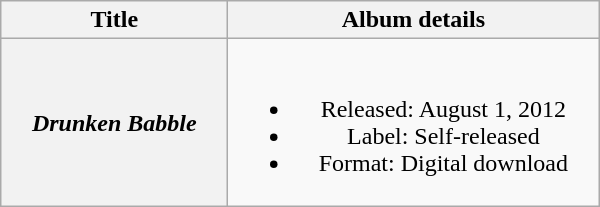<table class="wikitable plainrowheaders" style="text-align:center;">
<tr>
<th scope="col" style="width:9em;">Title</th>
<th scope="col" style="width:15em;">Album details</th>
</tr>
<tr>
<th scope="row"><em>Drunken Babble</em></th>
<td><br><ul><li>Released: August 1, 2012</li><li>Label: Self-released</li><li>Format: Digital download</li></ul></td>
</tr>
</table>
